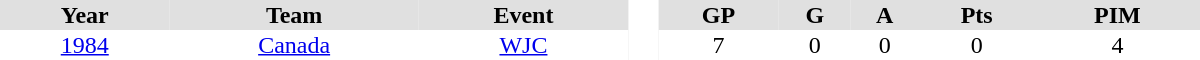<table border="0" cellpadding="1" cellspacing="0" style="text-align:center; width:50em">
<tr ALIGN="center" bgcolor="#e0e0e0">
<th>Year</th>
<th>Team</th>
<th>Event</th>
<th rowspan="99" bgcolor="#ffffff"> </th>
<th>GP</th>
<th>G</th>
<th>A</th>
<th>Pts</th>
<th>PIM</th>
</tr>
<tr>
<td><a href='#'>1984</a></td>
<td><a href='#'>Canada</a></td>
<td><a href='#'>WJC</a></td>
<td>7</td>
<td>0</td>
<td>0</td>
<td>0</td>
<td>4</td>
</tr>
</table>
